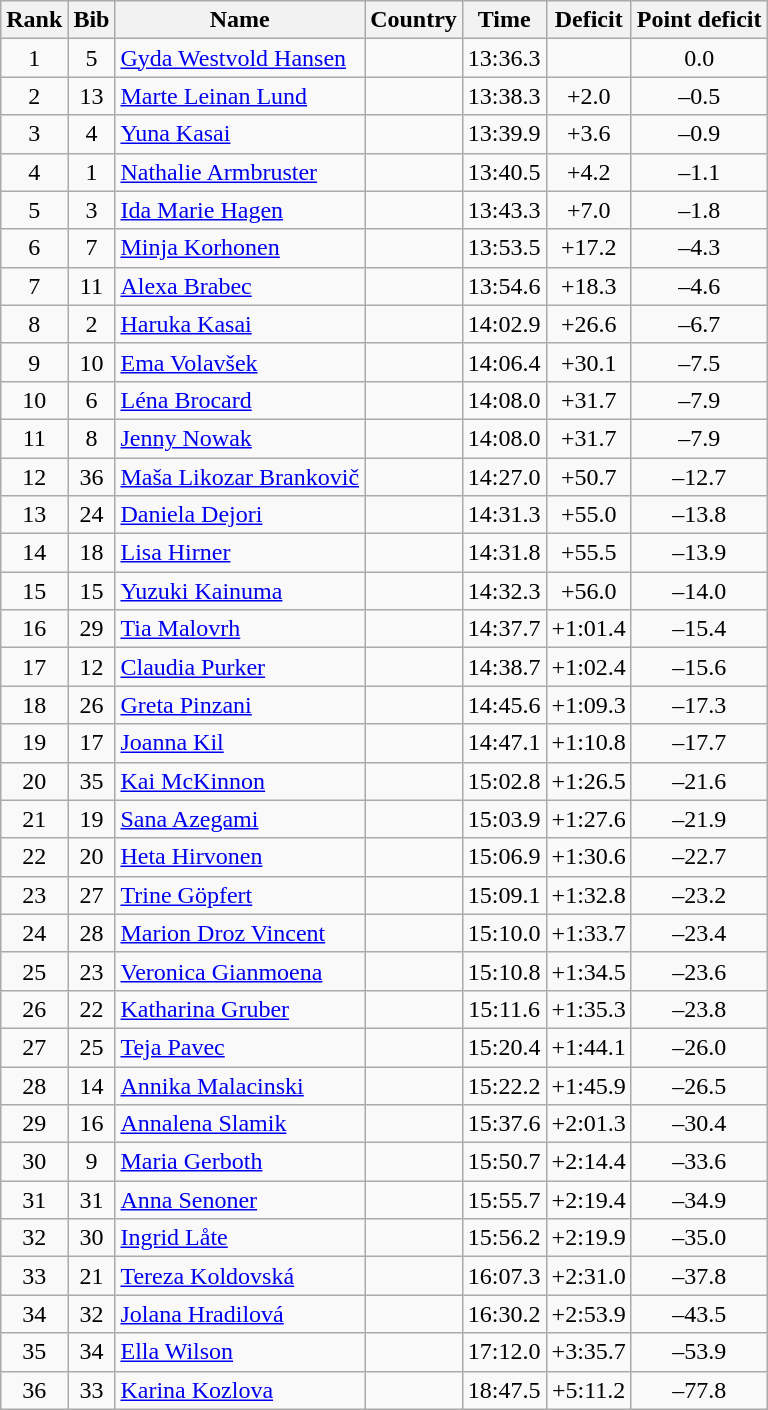<table class="wikitable sortable" style="text-align:center">
<tr>
<th>Rank</th>
<th>Bib</th>
<th>Name</th>
<th>Country</th>
<th>Time</th>
<th>Deficit</th>
<th>Point deficit</th>
</tr>
<tr>
<td>1</td>
<td>5</td>
<td align=left><a href='#'>Gyda Westvold Hansen</a></td>
<td align=left></td>
<td>13:36.3</td>
<td></td>
<td>0.0</td>
</tr>
<tr>
<td>2</td>
<td>13</td>
<td align=left><a href='#'>Marte Leinan Lund</a></td>
<td align=left></td>
<td>13:38.3</td>
<td>+2.0</td>
<td>–0.5</td>
</tr>
<tr>
<td>3</td>
<td>4</td>
<td align=left><a href='#'>Yuna Kasai</a></td>
<td align=left></td>
<td>13:39.9</td>
<td>+3.6</td>
<td>–0.9</td>
</tr>
<tr>
<td>4</td>
<td>1</td>
<td align=left><a href='#'>Nathalie Armbruster</a></td>
<td align=left></td>
<td>13:40.5</td>
<td>+4.2</td>
<td>–1.1</td>
</tr>
<tr>
<td>5</td>
<td>3</td>
<td align=left><a href='#'>Ida Marie Hagen</a></td>
<td align=left></td>
<td>13:43.3</td>
<td>+7.0</td>
<td>–1.8</td>
</tr>
<tr>
<td>6</td>
<td>7</td>
<td align=left><a href='#'>Minja Korhonen</a></td>
<td align=left></td>
<td>13:53.5</td>
<td>+17.2</td>
<td>–4.3</td>
</tr>
<tr>
<td>7</td>
<td>11</td>
<td align=left><a href='#'>Alexa Brabec</a></td>
<td align=left></td>
<td>13:54.6</td>
<td>+18.3</td>
<td>–4.6</td>
</tr>
<tr>
<td>8</td>
<td>2</td>
<td align=left><a href='#'>Haruka Kasai</a></td>
<td align=left></td>
<td>14:02.9</td>
<td>+26.6</td>
<td>–6.7</td>
</tr>
<tr>
<td>9</td>
<td>10</td>
<td align=left><a href='#'>Ema Volavšek</a></td>
<td align=left></td>
<td>14:06.4</td>
<td>+30.1</td>
<td>–7.5</td>
</tr>
<tr>
<td>10</td>
<td>6</td>
<td align=left><a href='#'>Léna Brocard</a></td>
<td align=left></td>
<td>14:08.0</td>
<td>+31.7</td>
<td>–7.9</td>
</tr>
<tr>
<td>11</td>
<td>8</td>
<td align=left><a href='#'>Jenny Nowak</a></td>
<td align=left></td>
<td>14:08.0</td>
<td>+31.7</td>
<td>–7.9</td>
</tr>
<tr>
<td>12</td>
<td>36</td>
<td align=left><a href='#'>Maša Likozar Brankovič</a></td>
<td align=left></td>
<td>14:27.0</td>
<td>+50.7</td>
<td>–12.7</td>
</tr>
<tr>
<td>13</td>
<td>24</td>
<td align=left><a href='#'>Daniela Dejori</a></td>
<td align=left></td>
<td>14:31.3</td>
<td>+55.0</td>
<td>–13.8</td>
</tr>
<tr>
<td>14</td>
<td>18</td>
<td align=left><a href='#'>Lisa Hirner</a></td>
<td align=left></td>
<td>14:31.8</td>
<td>+55.5</td>
<td>–13.9</td>
</tr>
<tr>
<td>15</td>
<td>15</td>
<td align=left><a href='#'>Yuzuki Kainuma</a></td>
<td align=left></td>
<td>14:32.3</td>
<td>+56.0</td>
<td>–14.0</td>
</tr>
<tr>
<td>16</td>
<td>29</td>
<td align=left><a href='#'>Tia Malovrh</a></td>
<td align=left></td>
<td>14:37.7</td>
<td>+1:01.4</td>
<td>–15.4</td>
</tr>
<tr>
<td>17</td>
<td>12</td>
<td align=left><a href='#'>Claudia Purker</a></td>
<td align=left></td>
<td>14:38.7</td>
<td>+1:02.4</td>
<td>–15.6</td>
</tr>
<tr>
<td>18</td>
<td>26</td>
<td align=left><a href='#'>Greta Pinzani</a></td>
<td align=left></td>
<td>14:45.6</td>
<td>+1:09.3</td>
<td>–17.3</td>
</tr>
<tr>
<td>19</td>
<td>17</td>
<td align=left><a href='#'>Joanna Kil</a></td>
<td align=left></td>
<td>14:47.1</td>
<td>+1:10.8</td>
<td>–17.7</td>
</tr>
<tr>
<td>20</td>
<td>35</td>
<td align=left><a href='#'>Kai McKinnon</a></td>
<td align=left></td>
<td>15:02.8</td>
<td>+1:26.5</td>
<td>–21.6</td>
</tr>
<tr>
<td>21</td>
<td>19</td>
<td align=left><a href='#'>Sana Azegami</a></td>
<td align=left></td>
<td>15:03.9</td>
<td>+1:27.6</td>
<td>–21.9</td>
</tr>
<tr>
<td>22</td>
<td>20</td>
<td align=left><a href='#'>Heta Hirvonen</a></td>
<td align=left></td>
<td>15:06.9</td>
<td>+1:30.6</td>
<td>–22.7</td>
</tr>
<tr>
<td>23</td>
<td>27</td>
<td align=left><a href='#'>Trine Göpfert</a></td>
<td align=left></td>
<td>15:09.1</td>
<td>+1:32.8</td>
<td>–23.2</td>
</tr>
<tr>
<td>24</td>
<td>28</td>
<td align=left><a href='#'>Marion Droz Vincent</a></td>
<td align=left></td>
<td>15:10.0</td>
<td>+1:33.7</td>
<td>–23.4</td>
</tr>
<tr>
<td>25</td>
<td>23</td>
<td align=left><a href='#'>Veronica Gianmoena</a></td>
<td align=left></td>
<td>15:10.8</td>
<td>+1:34.5</td>
<td>–23.6</td>
</tr>
<tr>
<td>26</td>
<td>22</td>
<td align=left><a href='#'>Katharina Gruber</a></td>
<td align=left></td>
<td>15:11.6</td>
<td>+1:35.3</td>
<td>–23.8</td>
</tr>
<tr>
<td>27</td>
<td>25</td>
<td align=left><a href='#'>Teja Pavec</a></td>
<td align=left></td>
<td>15:20.4</td>
<td>+1:44.1</td>
<td>–26.0</td>
</tr>
<tr>
<td>28</td>
<td>14</td>
<td align=left><a href='#'>Annika Malacinski</a></td>
<td align=left></td>
<td>15:22.2</td>
<td>+1:45.9</td>
<td>–26.5</td>
</tr>
<tr>
<td>29</td>
<td>16</td>
<td align=left><a href='#'>Annalena Slamik</a></td>
<td align=left></td>
<td>15:37.6</td>
<td>+2:01.3</td>
<td>–30.4</td>
</tr>
<tr>
<td>30</td>
<td>9</td>
<td align=left><a href='#'>Maria Gerboth</a></td>
<td align=left></td>
<td>15:50.7</td>
<td>+2:14.4</td>
<td>–33.6</td>
</tr>
<tr>
<td>31</td>
<td>31</td>
<td align=left><a href='#'>Anna Senoner</a></td>
<td align=left></td>
<td>15:55.7</td>
<td>+2:19.4</td>
<td>–34.9</td>
</tr>
<tr>
<td>32</td>
<td>30</td>
<td align=left><a href='#'>Ingrid Låte</a></td>
<td align=left></td>
<td>15:56.2</td>
<td>+2:19.9</td>
<td>–35.0</td>
</tr>
<tr>
<td>33</td>
<td>21</td>
<td align=left><a href='#'>Tereza Koldovská</a></td>
<td align=left></td>
<td>16:07.3</td>
<td>+2:31.0</td>
<td>–37.8</td>
</tr>
<tr>
<td>34</td>
<td>32</td>
<td align=left><a href='#'>Jolana Hradilová</a></td>
<td align=left></td>
<td>16:30.2</td>
<td>+2:53.9</td>
<td>–43.5</td>
</tr>
<tr>
<td>35</td>
<td>34</td>
<td align=left><a href='#'>Ella Wilson</a></td>
<td align=left></td>
<td>17:12.0</td>
<td>+3:35.7</td>
<td>–53.9</td>
</tr>
<tr>
<td>36</td>
<td>33</td>
<td align=left><a href='#'>Karina Kozlova</a></td>
<td align=left></td>
<td>18:47.5</td>
<td>+5:11.2</td>
<td>–77.8</td>
</tr>
</table>
